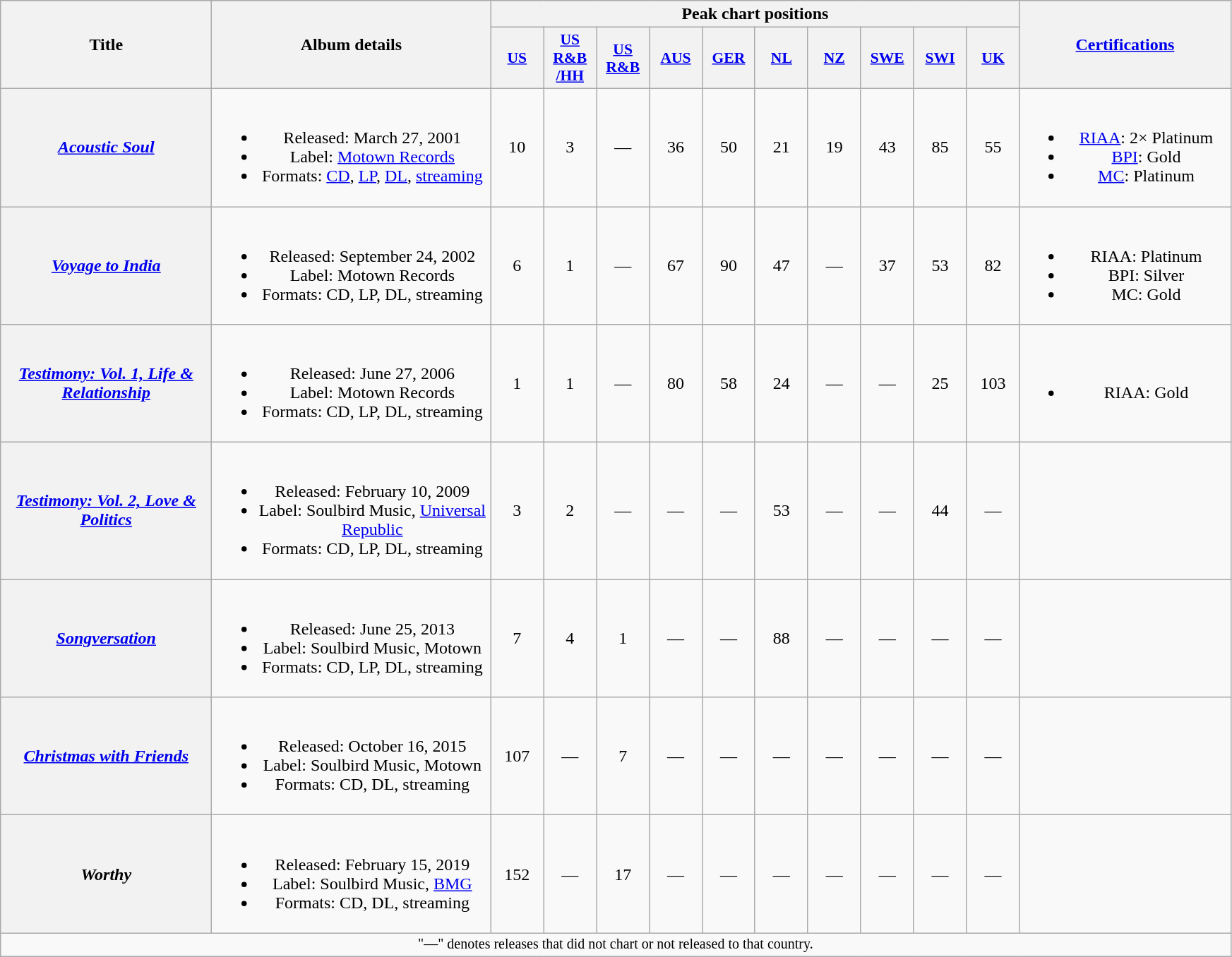<table class="wikitable plainrowheaders" style="text-align:center;">
<tr>
<th scope="col" rowspan="2" style="width:12em;">Title</th>
<th scope="col" rowspan="2" style="width:16em;">Album details</th>
<th scope="col" colspan="10">Peak chart positions</th>
<th scope="col" rowspan="2" style="width:12em;"><a href='#'>Certifications</a></th>
</tr>
<tr>
<th scope="col" style="width:3em;font-size:90%;"><a href='#'>US</a><br></th>
<th scope="col" style="width:3em;font-size:90%;"><a href='#'>US<br>R&B<br>/HH</a><br></th>
<th scope="col" style="width:3em;font-size:90%;"><a href='#'>US<br>R&B</a><br></th>
<th scope="col" style="width:3em;font-size:90%;"><a href='#'>AUS</a><br></th>
<th scope="col" style="width:3em;font-size:90%;"><a href='#'>GER</a><br></th>
<th scope="col" style="width:3em;font-size:90%;"><a href='#'>NL</a><br></th>
<th scope="col" style="width:3em;font-size:90%;"><a href='#'>NZ</a><br></th>
<th scope="col" style="width:3em;font-size:90%;"><a href='#'>SWE</a><br></th>
<th scope="col" style="width:3em;font-size:90%;"><a href='#'>SWI</a><br></th>
<th scope="col" style="width:3em;font-size:90%;"><a href='#'>UK</a><br></th>
</tr>
<tr>
<th scope="row"><em><a href='#'>Acoustic Soul</a></em></th>
<td><br><ul><li>Released: March 27, 2001</li><li>Label: <a href='#'>Motown Records</a></li><li>Formats: <a href='#'>CD</a>, <a href='#'>LP</a>, <a href='#'>DL</a>, <a href='#'>streaming</a></li></ul></td>
<td>10</td>
<td>3</td>
<td>—</td>
<td>36</td>
<td>50</td>
<td>21</td>
<td>19</td>
<td>43</td>
<td>85</td>
<td>55</td>
<td><br><ul><li><a href='#'>RIAA</a>: 2× Platinum</li><li><a href='#'>BPI</a>: Gold</li><li><a href='#'>MC</a>: Platinum</li></ul></td>
</tr>
<tr>
<th scope="row"><em><a href='#'>Voyage to India</a></em></th>
<td><br><ul><li>Released: September 24, 2002</li><li>Label: Motown Records</li><li>Formats: CD, LP, DL, streaming</li></ul></td>
<td>6</td>
<td>1</td>
<td>—</td>
<td>67</td>
<td>90</td>
<td>47</td>
<td>—</td>
<td>37</td>
<td>53</td>
<td>82</td>
<td><br><ul><li>RIAA: Platinum</li><li>BPI: Silver</li><li>MC: Gold</li></ul></td>
</tr>
<tr>
<th scope="row"><em><a href='#'>Testimony: Vol. 1, Life & Relationship</a></em></th>
<td><br><ul><li>Released: June 27, 2006</li><li>Label: Motown Records</li><li>Formats: CD, LP, DL, streaming</li></ul></td>
<td>1</td>
<td>1</td>
<td>—</td>
<td>80</td>
<td>58</td>
<td>24</td>
<td>—</td>
<td>—</td>
<td>25</td>
<td>103</td>
<td><br><ul><li>RIAA: Gold</li></ul></td>
</tr>
<tr>
<th scope="row"><em><a href='#'>Testimony: Vol. 2, Love & Politics</a></em></th>
<td><br><ul><li>Released: February 10, 2009</li><li>Label: Soulbird Music, <a href='#'>Universal Republic</a></li><li>Formats: CD, LP, DL, streaming</li></ul></td>
<td>3</td>
<td>2</td>
<td>—</td>
<td>—</td>
<td>—</td>
<td>53</td>
<td>—</td>
<td>—</td>
<td>44</td>
<td>—</td>
<td></td>
</tr>
<tr>
<th scope="row"><em><a href='#'>Songversation</a></em></th>
<td><br><ul><li>Released: June 25, 2013</li><li>Label: Soulbird Music, Motown</li><li>Formats: CD, LP, DL, streaming</li></ul></td>
<td>7</td>
<td>4</td>
<td>1</td>
<td>—</td>
<td>—</td>
<td>88</td>
<td>—</td>
<td>—</td>
<td>—</td>
<td>—</td>
<td></td>
</tr>
<tr>
<th scope="row"><em><a href='#'>Christmas with Friends</a></em><br></th>
<td><br><ul><li>Released: October 16, 2015</li><li>Label: Soulbird Music, Motown</li><li>Formats: CD, DL, streaming</li></ul></td>
<td>107</td>
<td>—</td>
<td>7</td>
<td>—</td>
<td>—</td>
<td>—</td>
<td>—</td>
<td>—</td>
<td>—</td>
<td>—</td>
<td></td>
</tr>
<tr>
<th scope="row"><em>Worthy</em></th>
<td><br><ul><li>Released: February 15, 2019</li><li>Label: Soulbird Music, <a href='#'>BMG</a></li><li>Formats: CD, DL, streaming</li></ul></td>
<td>152</td>
<td>—</td>
<td>17</td>
<td>—</td>
<td>—</td>
<td>—</td>
<td>—</td>
<td>—</td>
<td>—</td>
<td>—</td>
<td></td>
</tr>
<tr>
<td colspan="16" style="font-size:10pt">"—" denotes releases that did not chart or not released to that country.</td>
</tr>
</table>
